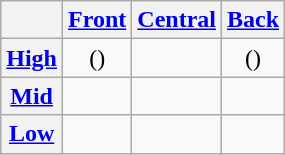<table class="wikitable" style="text-align: center;">
<tr>
<th></th>
<th><a href='#'>Front</a></th>
<th><a href='#'>Central</a></th>
<th><a href='#'>Back</a></th>
</tr>
<tr>
<th><a href='#'>High</a></th>
<td>()</td>
<td></td>
<td>()</td>
</tr>
<tr>
<th><a href='#'>Mid</a></th>
<td></td>
<td></td>
<td></td>
</tr>
<tr>
<th><a href='#'>Low</a></th>
<td></td>
<td></td>
<td></td>
</tr>
</table>
